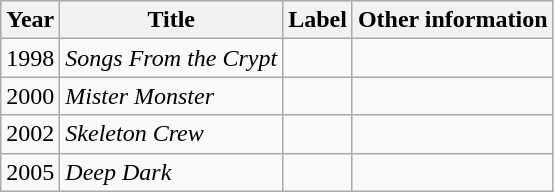<table class="wikitable">
<tr>
<th>Year</th>
<th>Title</th>
<th>Label</th>
<th>Other information</th>
</tr>
<tr>
<td>1998</td>
<td><em>Songs From the Crypt</em></td>
<td></td>
<td></td>
</tr>
<tr>
<td>2000</td>
<td><em>Mister Monster</em></td>
<td></td>
<td></td>
</tr>
<tr>
<td>2002</td>
<td><em>Skeleton Crew</em></td>
<td></td>
<td></td>
</tr>
<tr>
<td>2005</td>
<td><em>Deep Dark</em></td>
<td></td>
<td></td>
</tr>
</table>
